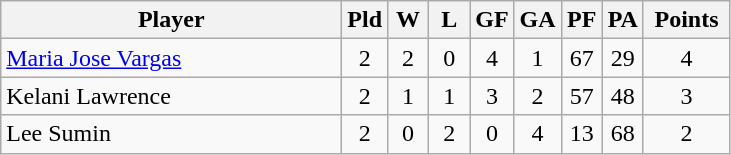<table class=wikitable style="text-align:center">
<tr>
<th width=220>Player</th>
<th width=20>Pld</th>
<th width=20>W</th>
<th width=20>L</th>
<th width=20>GF</th>
<th width=20>GA</th>
<th width=20>PF</th>
<th width=20>PA</th>
<th width=50>Points</th>
</tr>
<tr>
<td align=left> <a href='#'>Maria Jose Vargas</a></td>
<td>2</td>
<td>2</td>
<td>0</td>
<td>4</td>
<td>1</td>
<td>67</td>
<td>29</td>
<td>4</td>
</tr>
<tr>
<td align=left> Kelani Lawrence</td>
<td>2</td>
<td>1</td>
<td>1</td>
<td>3</td>
<td>2</td>
<td>57</td>
<td>48</td>
<td>3</td>
</tr>
<tr>
<td align=left> Lee Sumin</td>
<td>2</td>
<td>0</td>
<td>2</td>
<td>0</td>
<td>4</td>
<td>13</td>
<td>68</td>
<td>2</td>
</tr>
</table>
